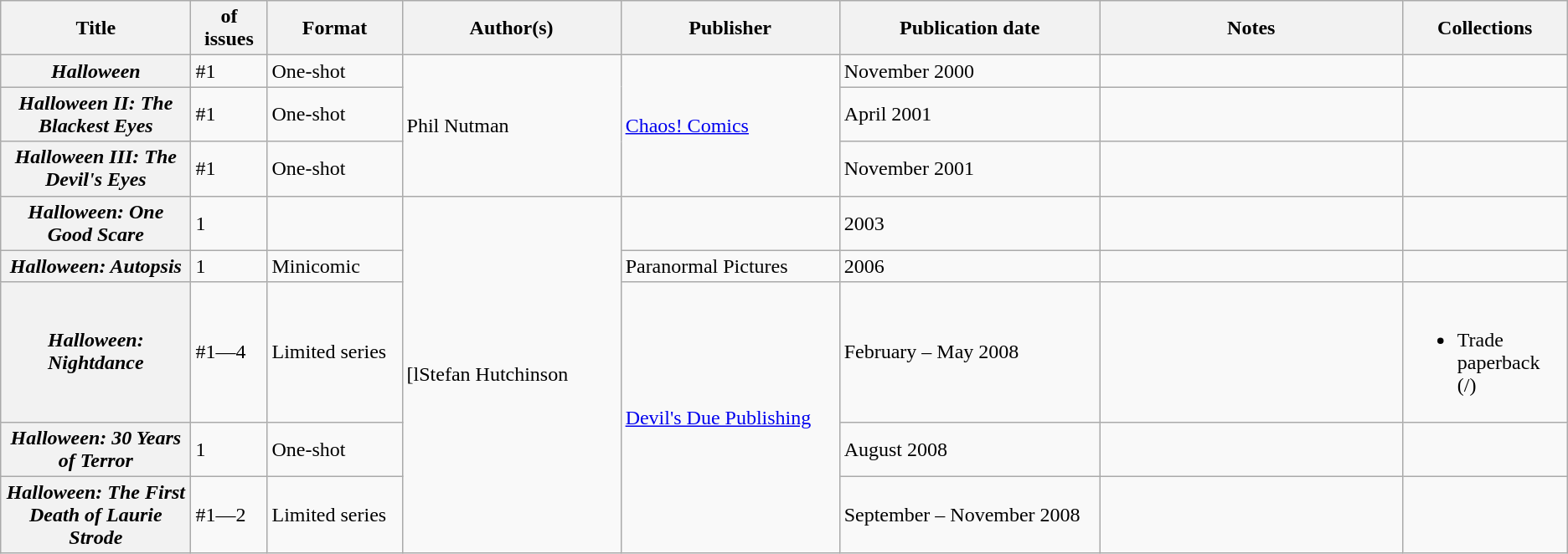<table class="wikitable">
<tr>
<th>Title</th>
<th style="width:40pt"> of issues</th>
<th style="width:75pt">Format</th>
<th style="width:125pt">Author(s)</th>
<th style="width:125pt">Publisher</th>
<th style="width:150pt">Publication date</th>
<th style="width:175pt">Notes</th>
<th>Collections</th>
</tr>
<tr>
<th><em>Halloween</em></th>
<td>#1</td>
<td>One-shot</td>
<td rowspan="3">Phil Nutman</td>
<td rowspan="3"><a href='#'>Chaos! Comics</a></td>
<td>November 2000</td>
<td></td>
<td></td>
</tr>
<tr>
<th><em>Halloween II: The Blackest Eyes</em></th>
<td>#1</td>
<td>One-shot</td>
<td>April 2001</td>
<td></td>
<td></td>
</tr>
<tr>
<th><em>Halloween III: The Devil's Eyes</em></th>
<td>#1</td>
<td>One-shot</td>
<td>November 2001</td>
<td></td>
<td></td>
</tr>
<tr>
<th><em>Halloween: One Good Scare</em></th>
<td>1</td>
<td></td>
<td rowspan="5">[lStefan Hutchinson</td>
<td></td>
<td>2003</td>
<td></td>
<td></td>
</tr>
<tr>
<th><em>Halloween: Autopsis</em></th>
<td>1</td>
<td>Minicomic</td>
<td>Paranormal Pictures</td>
<td>2006</td>
<td></td>
<td></td>
</tr>
<tr>
<th><em>Halloween: Nightdance</em></th>
<td>#1—4</td>
<td>Limited series</td>
<td rowspan="3"><a href='#'>Devil's Due Publishing</a></td>
<td>February – May 2008</td>
<td></td>
<td><br><ul><li>Trade paperback (/)</li></ul></td>
</tr>
<tr>
<th><em>Halloween: 30 Years of Terror</em></th>
<td>1</td>
<td>One-shot</td>
<td>August 2008</td>
<td></td>
<td></td>
</tr>
<tr>
<th><em>Halloween: The First Death of Laurie Strode</em></th>
<td>#1—2</td>
<td>Limited series</td>
<td>September – November 2008</td>
<td></td>
<td></td>
</tr>
</table>
